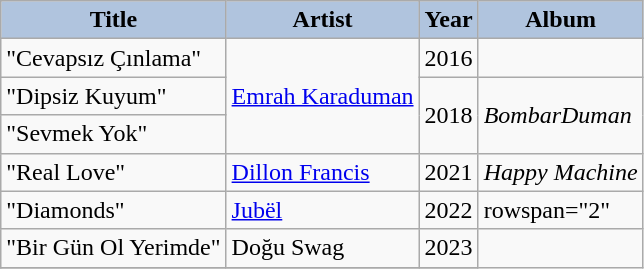<table class="wikitable">
<tr>
<th style="background:LightSteelBlue">Title</th>
<th style="background:LightSteelBlue">Artist</th>
<th style="background:LightSteelBlue">Year</th>
<th style="background:LightSteelBlue">Album</th>
</tr>
<tr>
<td>"Cevapsız Çınlama"</td>
<td rowspan="3"><a href='#'>Emrah Karaduman</a></td>
<td>2016</td>
<td></td>
</tr>
<tr>
<td>"Dipsiz Kuyum"</td>
<td rowspan="2">2018</td>
<td rowspan=2><em>BombarDuman</em></td>
</tr>
<tr>
<td>"Sevmek Yok"</td>
</tr>
<tr>
<td>"Real Love"</td>
<td><a href='#'>Dillon Francis</a></td>
<td>2021</td>
<td><em>Happy Machine</em></td>
</tr>
<tr>
<td>"Diamonds"</td>
<td><a href='#'>Jubël</a></td>
<td>2022</td>
<td>rowspan="2" </td>
</tr>
<tr>
<td>"Bir Gün Ol Yerimde"</td>
<td>Doğu Swag</td>
<td>2023</td>
</tr>
<tr>
</tr>
</table>
